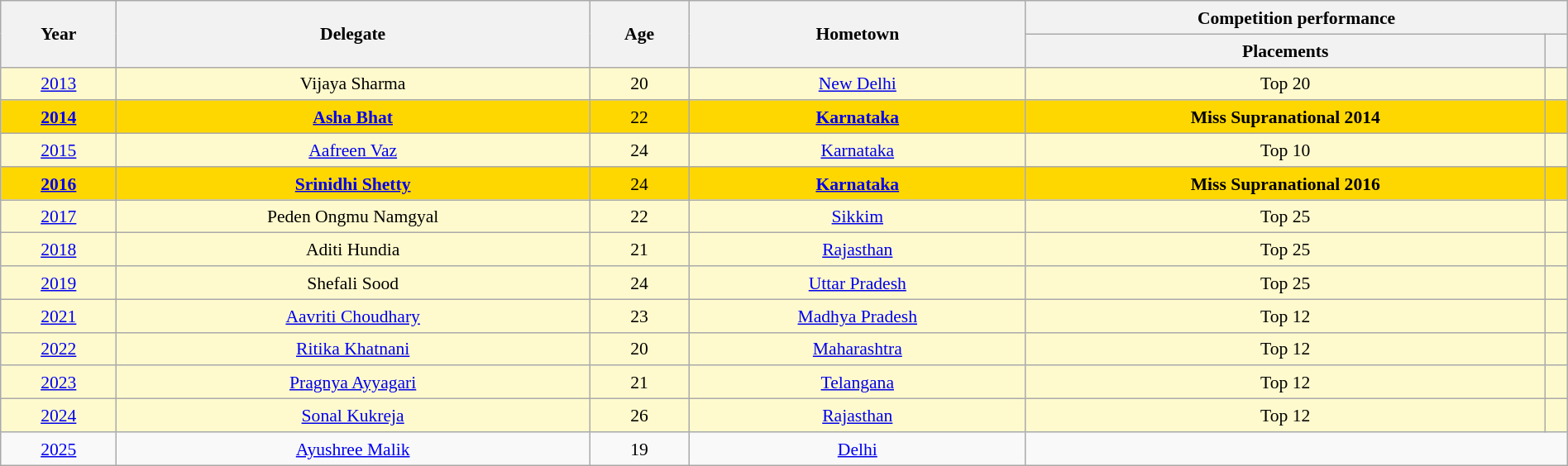<table class="wikitable" style="text-align:center; line-height:20px; font-size:90%; width:100%;">
<tr>
<th rowspan="2">Year</th>
<th rowspan="2">Delegate</th>
<th rowspan="2">Age</th>
<th rowspan="2">Hometown</th>
<th colspan="2">Competition performance</th>
</tr>
<tr>
<th>Placements</th>
<th></th>
</tr>
<tr style="background:#FFFACD;">
<td><a href='#'>2013</a></td>
<td>Vijaya Sharma</td>
<td>20</td>
<td><a href='#'>New Delhi</a></td>
<td>Top 20</td>
<td></td>
</tr>
<tr style="background-color:gold;">
<td><a href='#'><strong>2014</strong></a></td>
<td><strong><a href='#'>Asha Bhat</a></strong></td>
<td>22</td>
<td><strong><a href='#'>Karnataka</a></strong></td>
<td><strong>Miss Supranational 2014</strong></td>
<td style="background:;"></td>
</tr>
<tr style="background:#FFFACD;">
<td><a href='#'>2015</a></td>
<td><a href='#'>Aafreen Vaz</a></td>
<td>24</td>
<td><a href='#'>Karnataka</a></td>
<td>Top 10</td>
<td style="background:;"></td>
</tr>
<tr style="background-color:gold;">
<td><a href='#'><strong>2016</strong></a></td>
<td><strong><a href='#'>Srinidhi Shetty</a></strong></td>
<td>24</td>
<td><strong><a href='#'>Karnataka</a></strong></td>
<td><strong>Miss Supranational 2016</strong></td>
<td style="background:;"></td>
</tr>
<tr style="background:#FFFACD;">
<td><a href='#'>2017</a></td>
<td>Peden Ongmu Namgyal</td>
<td>22</td>
<td><a href='#'>Sikkim</a></td>
<td>Top 25</td>
<td style="background:;"></td>
</tr>
<tr style="background:#FFFACD;">
<td><a href='#'>2018</a></td>
<td>Aditi Hundia</td>
<td>21</td>
<td><a href='#'>Rajasthan</a></td>
<td>Top 25</td>
<td></td>
</tr>
<tr style="background:#FFFACD;">
<td><a href='#'>2019</a></td>
<td>Shefali Sood</td>
<td>24</td>
<td><a href='#'>Uttar Pradesh</a></td>
<td>Top 25</td>
<td style="background:;"></td>
</tr>
<tr style="background:#FFFACD;">
<td><a href='#'>2021</a></td>
<td><a href='#'>Aavriti Choudhary</a></td>
<td>23</td>
<td><a href='#'>Madhya Pradesh</a></td>
<td>Top 12</td>
<td></td>
</tr>
<tr style="background:#FFFACD;">
<td><a href='#'>2022</a></td>
<td><a href='#'>Ritika Khatnani</a></td>
<td>20</td>
<td><a href='#'>Maharashtra</a></td>
<td>Top 12</td>
<td style="background:;"></td>
</tr>
<tr style="background:#FFFACD;">
<td><a href='#'>2023</a></td>
<td><a href='#'>Pragnya Ayyagari</a></td>
<td>21</td>
<td><a href='#'>Telangana</a></td>
<td>Top 12</td>
<td style="background:;"></td>
</tr>
<tr style="background:#FFFACD;">
<td><a href='#'>2024</a></td>
<td><a href='#'>Sonal Kukreja</a></td>
<td>26</td>
<td><a href='#'>Rajasthan</a></td>
<td>Top 12</td>
<td style="background:;"></td>
</tr>
<tr>
<td><a href='#'>2025</a></td>
<td><a href='#'>Ayushree Malik</a></td>
<td>19</td>
<td><a href='#'>Delhi</a></td>
<td colspan=2></td>
</tr>
</table>
